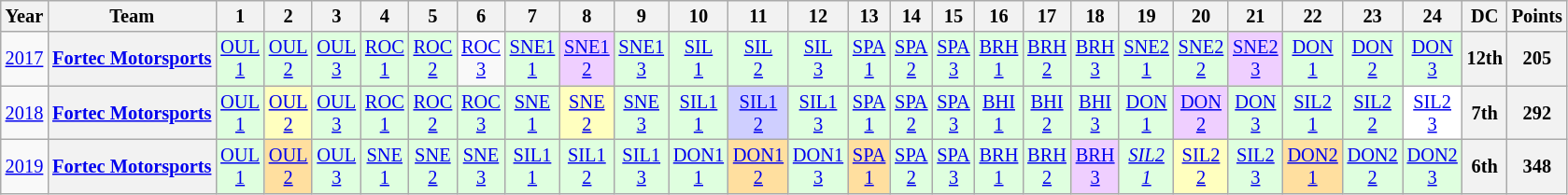<table class="wikitable" style="text-align:center; font-size:85%">
<tr>
<th>Year</th>
<th>Team</th>
<th>1</th>
<th>2</th>
<th>3</th>
<th>4</th>
<th>5</th>
<th>6</th>
<th>7</th>
<th>8</th>
<th>9</th>
<th>10</th>
<th>11</th>
<th>12</th>
<th>13</th>
<th>14</th>
<th>15</th>
<th>16</th>
<th>17</th>
<th>18</th>
<th>19</th>
<th>20</th>
<th>21</th>
<th>22</th>
<th>23</th>
<th>24</th>
<th>DC</th>
<th>Points</th>
</tr>
<tr>
<td><a href='#'>2017</a></td>
<th nowrap><a href='#'>Fortec Motorsports</a></th>
<td style="background:#DFFFDF;"><a href='#'>OUL<br>1</a><br></td>
<td style="background:#DFFFDF;"><a href='#'>OUL<br>2</a><br></td>
<td style="background:#DFFFDF;"><a href='#'>OUL<br>3</a><br></td>
<td style="background:#DFFFDF;"><a href='#'>ROC<br>1</a><br></td>
<td style="background:#DFFFDF;"><a href='#'>ROC<br>2</a><br></td>
<td style="background:#;"><a href='#'>ROC<br>3</a><br></td>
<td style="background:#DFFFDF;"><a href='#'>SNE1<br>1</a><br></td>
<td style="background:#EFCFFF;"><a href='#'>SNE1<br>2</a><br></td>
<td style="background:#DFFFDF;"><a href='#'>SNE1<br>3</a><br></td>
<td style="background:#DFFFDF;"><a href='#'>SIL<br>1</a><br></td>
<td style="background:#DFFFDF;"><a href='#'>SIL<br>2</a><br></td>
<td style="background:#DFFFDF;"><a href='#'>SIL<br>3</a><br></td>
<td style="background:#DFFFDF;"><a href='#'>SPA<br>1</a><br></td>
<td style="background:#DFFFDF;"><a href='#'>SPA<br>2</a><br></td>
<td style="background:#DFFFDF;"><a href='#'>SPA<br>3</a><br></td>
<td style="background:#DFFFDF;"><a href='#'>BRH<br>1</a><br></td>
<td style="background:#DFFFDF;"><a href='#'>BRH<br>2</a><br></td>
<td style="background:#DFFFDF;"><a href='#'>BRH<br>3</a><br></td>
<td style="background:#DFFFDF;"><a href='#'>SNE2<br>1</a><br></td>
<td style="background:#DFFFDF;"><a href='#'>SNE2<br>2</a><br></td>
<td style="background:#EFCFFF;"><a href='#'>SNE2<br>3</a><br></td>
<td style="background:#DFFFDF;"><a href='#'>DON<br>1</a><br></td>
<td style="background:#DFFFDF;"><a href='#'>DON<br>2</a><br></td>
<td style="background:#DFFFDF;"><a href='#'>DON<br>3</a><br></td>
<th>12th</th>
<th>205</th>
</tr>
<tr>
<td><a href='#'>2018</a></td>
<th nowrap><a href='#'>Fortec Motorsports</a></th>
<td style="background:#DFFFDF;"><a href='#'>OUL<br>1</a><br></td>
<td style="background:#FFFFBF;"><a href='#'>OUL<br>2</a><br></td>
<td style="background:#DFFFDF;"><a href='#'>OUL<br>3</a><br></td>
<td style="background:#DFFFDF;"><a href='#'>ROC<br>1</a><br></td>
<td style="background:#DFFFDF;"><a href='#'>ROC<br>2</a><br></td>
<td style="background:#DFFFDF;"><a href='#'>ROC<br>3</a><br></td>
<td style="background:#DFFFDF;"><a href='#'>SNE<br>1</a><br></td>
<td style="background:#FFFFBF;"><a href='#'>SNE<br>2</a><br></td>
<td style="background:#DFFFDF;"><a href='#'>SNE<br>3</a><br></td>
<td style="background:#DFFFDF;"><a href='#'>SIL1<br>1</a><br></td>
<td style="background:#CFCFFF;"><a href='#'>SIL1<br>2</a><br></td>
<td style="background:#DFFFDF;"><a href='#'>SIL1<br>3</a><br></td>
<td style="background:#DFFFDF;"><a href='#'>SPA<br>1</a><br></td>
<td style="background:#DFFFDF;"><a href='#'>SPA<br>2</a><br></td>
<td style="background:#DFFFDF;"><a href='#'>SPA<br>3</a><br></td>
<td style="background:#DFFFDF;"><a href='#'>BHI<br>1</a><br></td>
<td style="background:#DFFFDF;"><a href='#'>BHI<br>2</a><br></td>
<td style="background:#DFFFDF;"><a href='#'>BHI<br>3</a><br></td>
<td style="background:#DFFFDF;"><a href='#'>DON<br>1</a><br></td>
<td style="background:#EFCFFF;"><a href='#'>DON<br>2</a><br></td>
<td style="background:#DFFFDF;"><a href='#'>DON<br>3</a><br></td>
<td style="background:#DFFFDF;"><a href='#'>SIL2<br>1</a><br></td>
<td style="background:#DFFFDF;"><a href='#'>SIL2<br>2</a><br></td>
<td style="background:#FFFFFF;"><a href='#'>SIL2<br>3</a><br></td>
<th>7th</th>
<th>292</th>
</tr>
<tr>
<td><a href='#'>2019</a></td>
<th nowrap><a href='#'>Fortec Motorsports</a></th>
<td style="background:#DFFFDF;"><a href='#'>OUL<br>1</a><br></td>
<td style="background:#FFDF9F;"><a href='#'>OUL<br>2</a><br></td>
<td style="background:#DFFFDF;"><a href='#'>OUL<br>3</a><br></td>
<td style="background:#DFFFDF;"><a href='#'>SNE<br>1</a><br></td>
<td style="background:#DFFFDF;"><a href='#'>SNE<br>2</a><br></td>
<td style="background:#DFFFDF;"><a href='#'>SNE<br>3</a><br></td>
<td style="background:#DFFFDF;"><a href='#'>SIL1<br>1</a><br></td>
<td style="background:#DFFFDF;"><a href='#'>SIL1<br>2</a><br></td>
<td style="background:#DFFFDF;"><a href='#'>SIL1<br>3</a><br></td>
<td style="background:#DFFFDF;"><a href='#'>DON1<br>1</a><br></td>
<td style="background:#FFDF9F;"><a href='#'>DON1<br>2</a><br></td>
<td style="background:#DFFFDF;"><a href='#'>DON1<br>3</a><br></td>
<td style="background:#FFDF9F;"><a href='#'>SPA<br>1</a><br></td>
<td style="background:#DFFFDF;"><a href='#'>SPA<br>2</a><br></td>
<td style="background:#DFFFDF;"><a href='#'>SPA<br>3</a><br></td>
<td style="background:#DFFFDF;"><a href='#'>BRH<br>1</a><br></td>
<td style="background:#DFFFDF;"><a href='#'>BRH<br>2</a><br></td>
<td style="background:#EFCFFF;"><a href='#'>BRH<br>3</a><br></td>
<td style="background:#DFFFDF;"><em><a href='#'>SIL2<br>1</a></em><br></td>
<td style="background:#FFFFBF;"><a href='#'>SIL2<br>2</a><br></td>
<td style="background:#DFFFDF;"><a href='#'>SIL2<br>3</a><br></td>
<td style="background:#FFDF9F;"><a href='#'>DON2<br>1</a><br></td>
<td style="background:#DFFFDF;"><a href='#'>DON2<br>2</a><br></td>
<td style="background:#DFFFDF;"><a href='#'>DON2<br>3</a><br></td>
<th>6th</th>
<th>348</th>
</tr>
</table>
